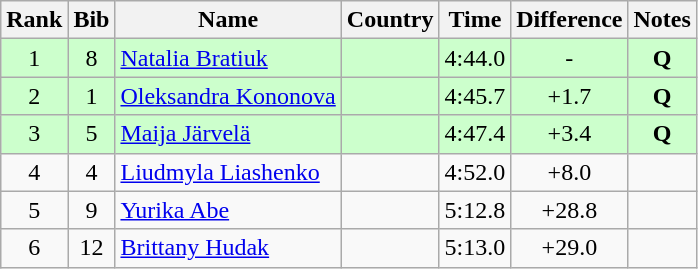<table class="wikitable sortable" style="text-align:center">
<tr>
<th>Rank</th>
<th>Bib</th>
<th>Name</th>
<th>Country</th>
<th>Time</th>
<th>Difference</th>
<th>Notes</th>
</tr>
<tr bgcolor=ccffcc>
<td>1</td>
<td>8</td>
<td align=left><a href='#'>Natalia Bratiuk</a></td>
<td align=left></td>
<td>4:44.0</td>
<td>-</td>
<td><strong>Q</strong></td>
</tr>
<tr bgcolor=ccffcc>
<td>2</td>
<td>1</td>
<td align=left><a href='#'>Oleksandra Kononova</a></td>
<td align=left></td>
<td>4:45.7</td>
<td>+1.7</td>
<td><strong>Q</strong></td>
</tr>
<tr bgcolor=ccffcc>
<td>3</td>
<td>5</td>
<td align=left><a href='#'>Maija Järvelä</a></td>
<td align=left></td>
<td>4:47.4</td>
<td>+3.4</td>
<td><strong>Q</strong></td>
</tr>
<tr>
<td>4</td>
<td>4</td>
<td align=left><a href='#'>Liudmyla Liashenko</a></td>
<td align=left></td>
<td>4:52.0</td>
<td>+8.0</td>
<td></td>
</tr>
<tr>
<td>5</td>
<td>9</td>
<td align=left><a href='#'>Yurika Abe</a></td>
<td align=left></td>
<td>5:12.8</td>
<td>+28.8</td>
<td></td>
</tr>
<tr>
<td>6</td>
<td>12</td>
<td align=left><a href='#'>Brittany Hudak</a></td>
<td align=left></td>
<td>5:13.0</td>
<td>+29.0</td>
<td></td>
</tr>
</table>
